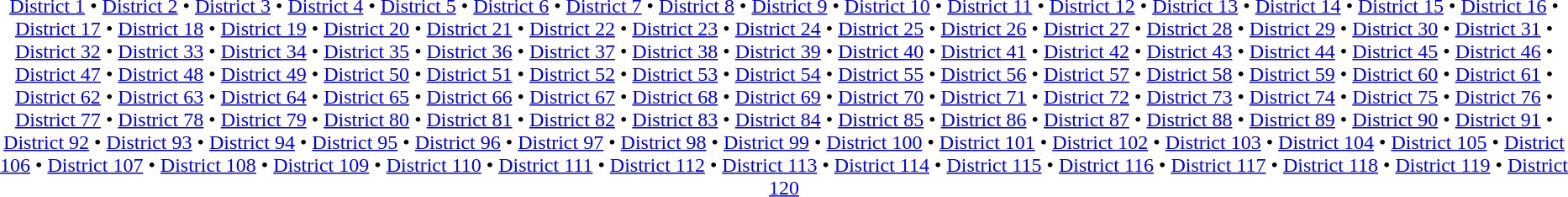<table id=toc class=toc summary=Contents>
<tr>
<td align=center><br><a href='#'>District 1</a> • <a href='#'>District 2</a> • <a href='#'>District 3</a> • <a href='#'>District 4</a> • <a href='#'>District 5</a> • <a href='#'>District 6</a> • <a href='#'>District 7</a> • <a href='#'>District 8</a> • <a href='#'>District 9</a> • <a href='#'>District 10</a> • <a href='#'>District 11</a> • <a href='#'>District 12</a> • <a href='#'>District 13</a> • <a href='#'>District 14</a> • <a href='#'>District 15</a> • <a href='#'>District 16</a> • <a href='#'>District 17</a> • <a href='#'>District 18</a> • <a href='#'>District 19</a> • <a href='#'>District 20</a> • <a href='#'>District 21</a> • <a href='#'>District 22</a> • <a href='#'>District 23</a> • <a href='#'>District 24</a> • <a href='#'>District 25</a> • <a href='#'>District 26</a> • <a href='#'>District 27</a> • <a href='#'>District 28</a> • <a href='#'>District 29</a> • <a href='#'>District 30</a> • <a href='#'>District 31</a> • <a href='#'>District 32</a> • <a href='#'>District 33</a> • <a href='#'>District 34</a> • <a href='#'>District 35</a> • <a href='#'>District 36</a> • <a href='#'>District 37</a> • <a href='#'>District 38</a> • <a href='#'>District 39</a> • <a href='#'>District 40</a> • <a href='#'>District 41</a> • <a href='#'>District 42</a> • <a href='#'>District 43</a> • <a href='#'>District 44</a> • <a href='#'>District 45</a> • <a href='#'>District 46</a> • <a href='#'>District 47</a> • <a href='#'>District 48</a> • <a href='#'>District 49</a> • <a href='#'>District 50</a> • <a href='#'>District 51</a> • <a href='#'>District 52</a> • <a href='#'>District 53</a> • <a href='#'>District 54</a> • <a href='#'>District 55</a> • <a href='#'>District 56</a> • <a href='#'>District 57</a> • <a href='#'>District 58</a> • <a href='#'>District 59</a> • <a href='#'>District 60</a> • <a href='#'>District 61</a> • <a href='#'>District 62</a> • <a href='#'>District 63</a> • <a href='#'>District 64</a> • <a href='#'>District 65</a> • <a href='#'>District 66</a> • <a href='#'>District 67</a> • <a href='#'>District 68</a> • <a href='#'>District 69</a> • <a href='#'>District 70</a> • <a href='#'>District 71</a> • <a href='#'>District 72</a> • <a href='#'>District 73</a> • <a href='#'>District 74</a> • <a href='#'>District 75</a> • <a href='#'>District 76</a> • <a href='#'>District 77</a> • <a href='#'>District 78</a> • <a href='#'>District 79</a> • <a href='#'>District 80</a> • <a href='#'>District 81</a> • <a href='#'>District 82</a> • <a href='#'>District 83</a> • <a href='#'>District 84</a> • <a href='#'>District 85</a> • <a href='#'>District 86</a> • <a href='#'>District 87</a> • <a href='#'>District 88</a> • <a href='#'>District 89</a> • <a href='#'>District 90</a> • <a href='#'>District 91</a> • <a href='#'>District 92</a> • <a href='#'>District 93</a> • <a href='#'>District 94</a> • <a href='#'>District 95</a> • <a href='#'>District 96</a> • <a href='#'>District 97</a> • <a href='#'>District 98</a> • <a href='#'>District 99</a> • <a href='#'>District 100</a> • <a href='#'>District 101</a> • <a href='#'>District 102</a> • <a href='#'>District 103</a> • <a href='#'>District 104</a> • <a href='#'>District 105</a> • <a href='#'>District 106</a> • <a href='#'>District 107</a> • <a href='#'>District 108</a> • <a href='#'>District 109</a> • <a href='#'>District 110</a> • <a href='#'>District 111</a> • <a href='#'>District 112</a> • <a href='#'>District 113</a> • <a href='#'>District 114</a> • <a href='#'>District 115</a> • <a href='#'>District 116</a> • <a href='#'>District 117</a> • <a href='#'>District 118</a> • <a href='#'>District 119</a> • <a href='#'>District 120</a></td>
</tr>
</table>
